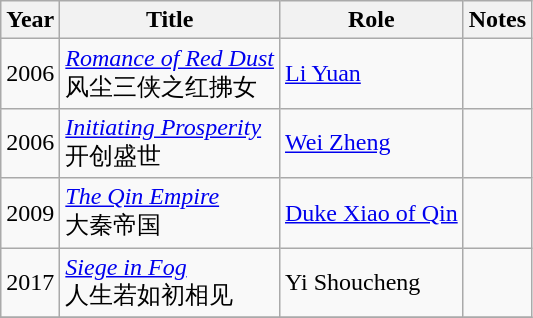<table class="wikitable sortable">
<tr>
<th>Year</th>
<th>Title</th>
<th>Role</th>
<th class="unsortable">Notes</th>
</tr>
<tr>
<td>2006</td>
<td><em><a href='#'>Romance of Red Dust</a></em><br>风尘三侠之红拂女</td>
<td><a href='#'>Li Yuan</a></td>
<td></td>
</tr>
<tr>
<td>2006</td>
<td><em><a href='#'>Initiating Prosperity</a></em><br>开创盛世</td>
<td><a href='#'>Wei Zheng</a></td>
<td></td>
</tr>
<tr>
<td>2009</td>
<td><em><a href='#'>The Qin Empire</a></em><br>大秦帝国</td>
<td><a href='#'>Duke Xiao of Qin</a></td>
<td></td>
</tr>
<tr>
<td>2017</td>
<td><em><a href='#'>Siege in Fog</a></em> <br> 人生若如初相见</td>
<td>Yi Shoucheng</td>
<td></td>
</tr>
<tr>
</tr>
</table>
